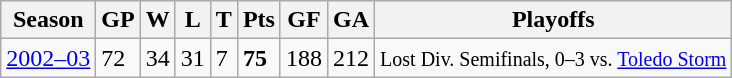<table class="wikitable">
<tr>
<th>Season</th>
<th>GP</th>
<th>W</th>
<th>L</th>
<th>T</th>
<th>Pts</th>
<th>GF</th>
<th>GA</th>
<th>Playoffs</th>
</tr>
<tr>
<td><a href='#'>2002–03</a></td>
<td>72</td>
<td>34</td>
<td>31</td>
<td>7</td>
<td><strong>75</strong></td>
<td>188</td>
<td>212</td>
<td><small>Lost Div. Semifinals, 0–3 vs. <a href='#'>Toledo Storm</a></small></td>
</tr>
</table>
